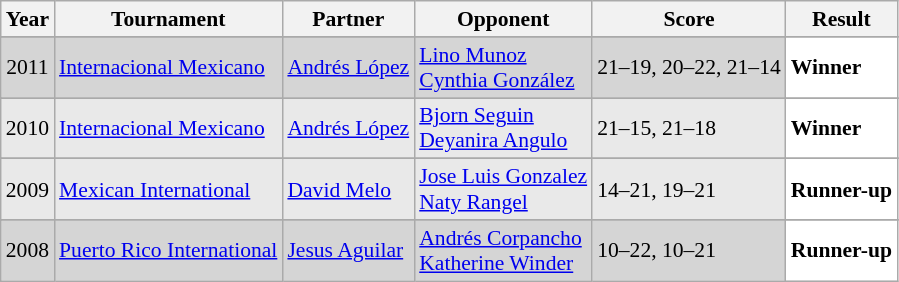<table class="sortable wikitable" style="font-size: 90%;">
<tr>
<th>Year</th>
<th>Tournament</th>
<th>Partner</th>
<th>Opponent</th>
<th>Score</th>
<th>Result</th>
</tr>
<tr>
</tr>
<tr style="background:#D5D5D5">
<td align="center">2011</td>
<td align="left"><a href='#'>Internacional Mexicano</a></td>
<td align="left"> <a href='#'>Andrés López</a></td>
<td align="left"> <a href='#'>Lino Munoz</a><br> <a href='#'>Cynthia González</a></td>
<td align="left">21–19, 20–22, 21–14</td>
<td style="text-align:left; background:white"> <strong>Winner</strong></td>
</tr>
<tr>
</tr>
<tr style="background:#E9E9E9">
<td align="center">2010</td>
<td align="left"><a href='#'>Internacional Mexicano</a></td>
<td align="left"> <a href='#'>Andrés López</a></td>
<td align="left"> <a href='#'>Bjorn Seguin</a><br> <a href='#'>Deyanira Angulo</a></td>
<td align="left">21–15, 21–18</td>
<td style="text-align:left; background:white"> <strong>Winner</strong></td>
</tr>
<tr>
</tr>
<tr style="background:#E9E9E9">
<td align="center">2009</td>
<td align="left"><a href='#'>Mexican International</a></td>
<td align="left"> <a href='#'>David Melo</a></td>
<td align="left"> <a href='#'>Jose Luis Gonzalez</a><br> <a href='#'>Naty Rangel</a></td>
<td align="left">14–21, 19–21</td>
<td style="text-align:left; background:white"> <strong>Runner-up</strong></td>
</tr>
<tr>
</tr>
<tr style="background:#D5D5D5">
<td align="center">2008</td>
<td align="left"><a href='#'>Puerto Rico International</a></td>
<td align="left"> <a href='#'>Jesus Aguilar</a></td>
<td align="left"> <a href='#'>Andrés Corpancho</a><br> <a href='#'>Katherine Winder</a></td>
<td align="left">10–22, 10–21</td>
<td style="text-align:left; background:white"> <strong>Runner-up</strong></td>
</tr>
</table>
